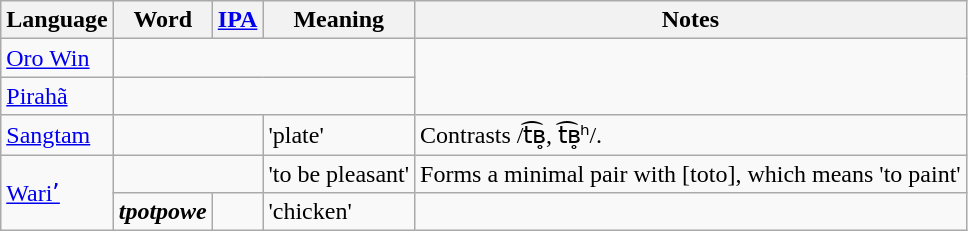<table class="wikitable">
<tr>
<th>Language</th>
<th>Word</th>
<th><a href='#'>IPA</a></th>
<th>Meaning</th>
<th>Notes</th>
</tr>
<tr>
<td><a href='#'>Oro Win</a></td>
<td colspan="3"></td>
</tr>
<tr>
<td><a href='#'>Pirahã</a></td>
<td colspan="3"></td>
</tr>
<tr>
<td><a href='#'>Sangtam</a></td>
<td colspan="2"></td>
<td>'plate'</td>
<td>Contrasts /t͡ʙ̥, t͡ʙ̥ʰ/.</td>
</tr>
<tr>
<td rowspan="2"><a href='#'>Wariʼ</a></td>
<td colspan="2"></td>
<td>'to be pleasant'</td>
<td>Forms a minimal pair with [toto], which means 'to paint'</td>
</tr>
<tr>
<td><strong><em>tp<strong>o</strong>tp<strong>owe<em></td>
<td></td>
<td>'chicken'</td>
<td></td>
</tr>
</table>
